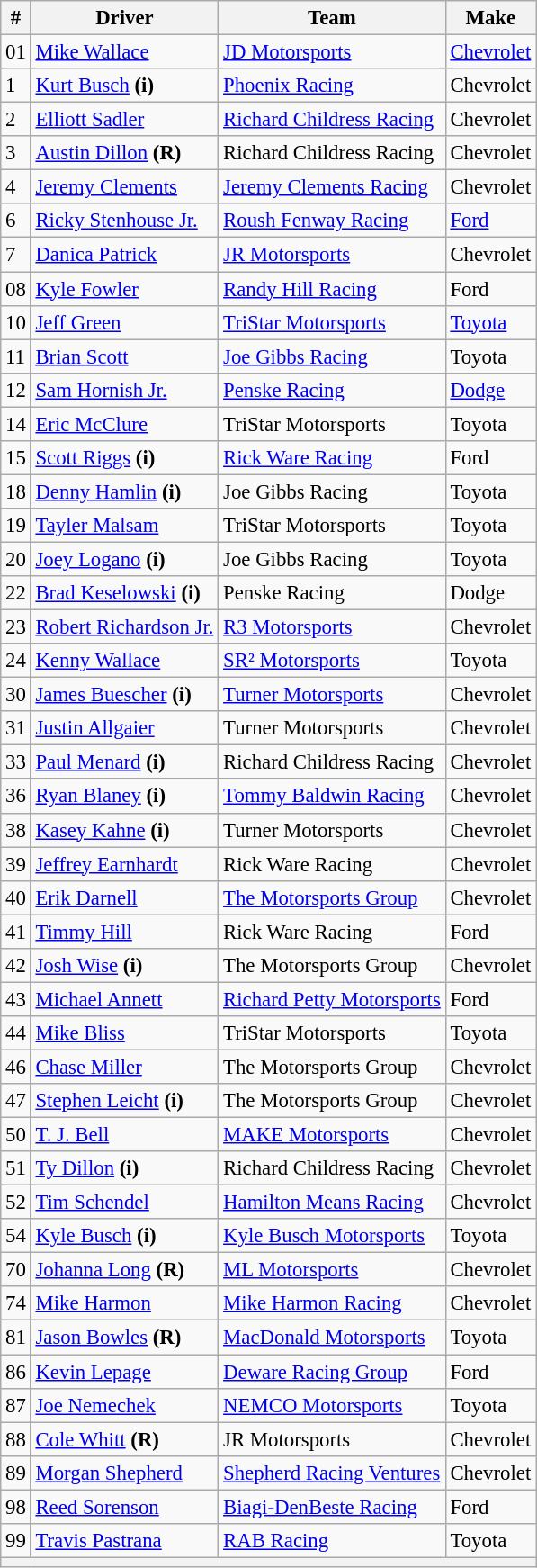<table class="wikitable" style="font-size:95%">
<tr>
<th>#</th>
<th>Driver</th>
<th>Team</th>
<th>Make</th>
</tr>
<tr>
<td>01</td>
<td><a href='#'>Mike Wallace</a></td>
<td><a href='#'>JD Motorsports</a></td>
<td><a href='#'>Chevrolet</a></td>
</tr>
<tr>
<td>1</td>
<td><a href='#'>Kurt Busch</a> <strong>(i)</strong></td>
<td><a href='#'>Phoenix Racing</a></td>
<td>Chevrolet</td>
</tr>
<tr>
<td>2</td>
<td><a href='#'>Elliott Sadler</a></td>
<td><a href='#'>Richard Childress Racing</a></td>
<td>Chevrolet</td>
</tr>
<tr>
<td>3</td>
<td><a href='#'>Austin Dillon</a> <strong>(R)</strong></td>
<td>Richard Childress Racing</td>
<td>Chevrolet</td>
</tr>
<tr>
<td>4</td>
<td><a href='#'>Jeremy Clements</a></td>
<td><a href='#'>Jeremy Clements Racing</a></td>
<td>Chevrolet</td>
</tr>
<tr>
<td>6</td>
<td><a href='#'>Ricky Stenhouse Jr.</a></td>
<td><a href='#'>Roush Fenway Racing</a></td>
<td><a href='#'>Ford</a></td>
</tr>
<tr>
<td>7</td>
<td><a href='#'>Danica Patrick</a></td>
<td><a href='#'>JR Motorsports</a></td>
<td>Chevrolet</td>
</tr>
<tr>
<td>08</td>
<td><a href='#'>Kyle Fowler</a></td>
<td><a href='#'>Randy Hill Racing</a></td>
<td>Ford</td>
</tr>
<tr>
<td>10</td>
<td><a href='#'>Jeff Green</a></td>
<td><a href='#'>TriStar Motorsports</a></td>
<td><a href='#'>Toyota</a></td>
</tr>
<tr>
<td>11</td>
<td><a href='#'>Brian Scott</a></td>
<td><a href='#'>Joe Gibbs Racing</a></td>
<td>Toyota</td>
</tr>
<tr>
<td>12</td>
<td><a href='#'>Sam Hornish Jr.</a></td>
<td><a href='#'>Penske Racing</a></td>
<td><a href='#'>Dodge</a></td>
</tr>
<tr>
<td>14</td>
<td><a href='#'>Eric McClure</a></td>
<td>TriStar Motorsports</td>
<td>Toyota</td>
</tr>
<tr>
<td>15</td>
<td><a href='#'>Scott Riggs</a> <strong>(i)</strong></td>
<td><a href='#'>Rick Ware Racing</a></td>
<td>Ford</td>
</tr>
<tr>
<td>18</td>
<td><a href='#'>Denny Hamlin</a> <strong>(i)</strong></td>
<td>Joe Gibbs Racing</td>
<td>Toyota</td>
</tr>
<tr>
<td>19</td>
<td><a href='#'>Tayler Malsam</a></td>
<td>TriStar Motorsports</td>
<td>Toyota</td>
</tr>
<tr>
<td>20</td>
<td><a href='#'>Joey Logano</a> <strong>(i)</strong></td>
<td>Joe Gibbs Racing</td>
<td>Toyota</td>
</tr>
<tr>
<td>22</td>
<td><a href='#'>Brad Keselowski</a> <strong>(i)</strong></td>
<td>Penske Racing</td>
<td>Dodge</td>
</tr>
<tr>
<td>23</td>
<td><a href='#'>Robert Richardson Jr.</a></td>
<td><a href='#'>R3 Motorsports</a></td>
<td>Chevrolet</td>
</tr>
<tr>
<td>24</td>
<td><a href='#'>Kenny Wallace</a></td>
<td><a href='#'>SR² Motorsports</a></td>
<td>Toyota</td>
</tr>
<tr>
<td>30</td>
<td><a href='#'>James Buescher</a> <strong>(i)</strong></td>
<td><a href='#'>Turner Motorsports</a></td>
<td>Chevrolet</td>
</tr>
<tr>
<td>31</td>
<td><a href='#'>Justin Allgaier</a></td>
<td>Turner Motorsports</td>
<td>Chevrolet</td>
</tr>
<tr>
<td>33</td>
<td><a href='#'>Paul Menard</a> <strong>(i)</strong></td>
<td>Richard Childress Racing</td>
<td>Chevrolet</td>
</tr>
<tr>
<td>36</td>
<td><a href='#'>Ryan Blaney</a> <strong>(i)</strong></td>
<td><a href='#'>Tommy Baldwin Racing</a></td>
<td>Chevrolet</td>
</tr>
<tr>
<td>38</td>
<td><a href='#'>Kasey Kahne</a> <strong>(i)</strong></td>
<td>Turner Motorsports</td>
<td>Chevrolet</td>
</tr>
<tr>
<td>39</td>
<td><a href='#'>Jeffrey Earnhardt</a></td>
<td>Rick Ware Racing</td>
<td>Chevrolet</td>
</tr>
<tr>
<td>40</td>
<td><a href='#'>Erik Darnell</a></td>
<td><a href='#'>The Motorsports Group</a></td>
<td>Chevrolet</td>
</tr>
<tr>
<td>41</td>
<td><a href='#'>Timmy Hill</a></td>
<td>Rick Ware Racing</td>
<td>Ford</td>
</tr>
<tr>
<td>42</td>
<td><a href='#'>Josh Wise</a> <strong>(i)</strong></td>
<td>The Motorsports Group</td>
<td>Chevrolet</td>
</tr>
<tr>
<td>43</td>
<td><a href='#'>Michael Annett</a></td>
<td><a href='#'>Richard Petty Motorsports</a></td>
<td>Ford</td>
</tr>
<tr>
<td>44</td>
<td><a href='#'>Mike Bliss</a></td>
<td>TriStar Motorsports</td>
<td>Toyota</td>
</tr>
<tr>
<td>46</td>
<td><a href='#'>Chase Miller</a></td>
<td>The Motorsports Group</td>
<td>Chevrolet</td>
</tr>
<tr>
<td>47</td>
<td><a href='#'>Stephen Leicht</a> <strong>(i)</strong></td>
<td>The Motorsports Group</td>
<td>Chevrolet</td>
</tr>
<tr>
<td>50</td>
<td><a href='#'>T. J. Bell</a></td>
<td><a href='#'>MAKE Motorsports</a></td>
<td>Chevrolet</td>
</tr>
<tr>
<td>51</td>
<td><a href='#'>Ty Dillon</a> <strong>(i)</strong></td>
<td>Richard Childress Racing</td>
<td>Chevrolet</td>
</tr>
<tr>
<td>52</td>
<td><a href='#'>Tim Schendel</a></td>
<td><a href='#'>Hamilton Means Racing</a></td>
<td>Chevrolet</td>
</tr>
<tr>
<td>54</td>
<td><a href='#'>Kyle Busch</a> <strong>(i)</strong></td>
<td><a href='#'>Kyle Busch Motorsports</a></td>
<td>Toyota</td>
</tr>
<tr>
<td>70</td>
<td><a href='#'>Johanna Long</a> <strong>(R)</strong></td>
<td><a href='#'>ML Motorsports</a></td>
<td>Chevrolet</td>
</tr>
<tr>
<td>74</td>
<td><a href='#'>Mike Harmon</a></td>
<td><a href='#'>Mike Harmon Racing</a></td>
<td>Chevrolet</td>
</tr>
<tr>
<td>81</td>
<td><a href='#'>Jason Bowles</a> <strong>(R)</strong></td>
<td><a href='#'>MacDonald Motorsports</a></td>
<td>Toyota</td>
</tr>
<tr>
<td>86</td>
<td><a href='#'>Kevin Lepage</a></td>
<td><a href='#'>Deware Racing Group</a></td>
<td>Ford</td>
</tr>
<tr>
<td>87</td>
<td><a href='#'>Joe Nemechek</a></td>
<td><a href='#'>NEMCO Motorsports</a></td>
<td>Toyota</td>
</tr>
<tr>
<td>88</td>
<td><a href='#'>Cole Whitt</a> <strong>(R)</strong></td>
<td>JR Motorsports</td>
<td>Chevrolet</td>
</tr>
<tr>
<td>89</td>
<td><a href='#'>Morgan Shepherd</a></td>
<td><a href='#'>Shepherd Racing Ventures</a></td>
<td>Chevrolet</td>
</tr>
<tr>
<td>98</td>
<td><a href='#'>Reed Sorenson</a></td>
<td><a href='#'>Biagi-DenBeste Racing</a></td>
<td>Ford</td>
</tr>
<tr>
<td>99</td>
<td><a href='#'>Travis Pastrana</a></td>
<td><a href='#'>RAB Racing</a></td>
<td>Toyota</td>
</tr>
<tr>
<th colspan="4"></th>
</tr>
</table>
